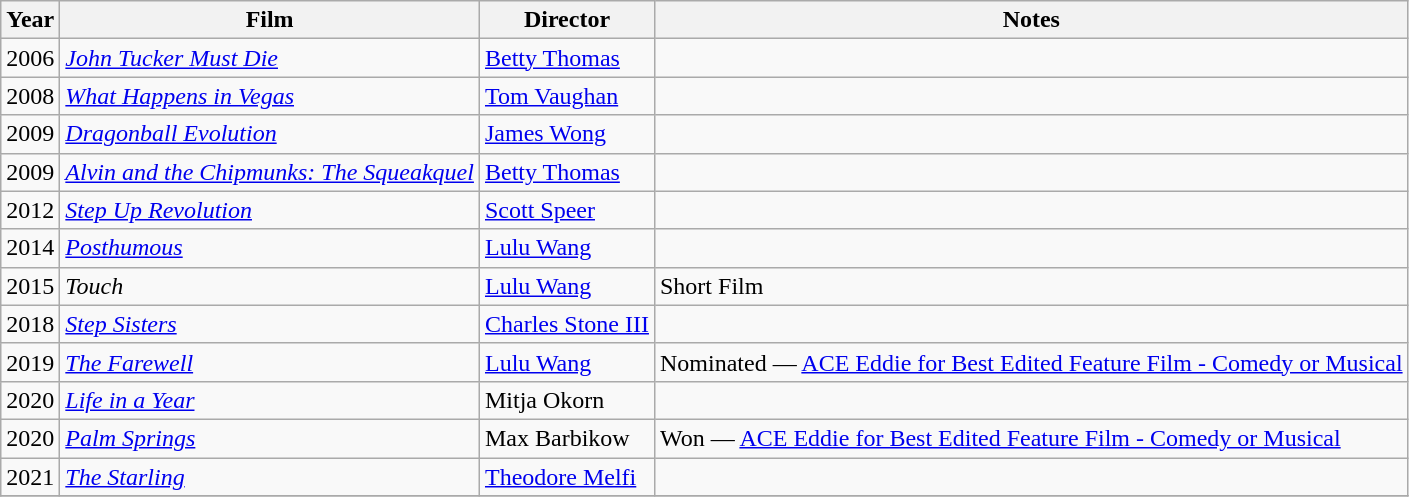<table class="wikitable">
<tr>
<th>Year</th>
<th>Film</th>
<th>Director</th>
<th>Notes</th>
</tr>
<tr>
<td>2006</td>
<td><em><a href='#'>John Tucker Must Die</a></em></td>
<td><a href='#'>Betty Thomas</a></td>
<td></td>
</tr>
<tr>
<td>2008</td>
<td><em><a href='#'>What Happens in Vegas</a></em></td>
<td><a href='#'>Tom Vaughan</a></td>
<td></td>
</tr>
<tr>
<td>2009</td>
<td><em><a href='#'>Dragonball Evolution</a></em></td>
<td><a href='#'>James Wong</a></td>
<td></td>
</tr>
<tr>
<td>2009</td>
<td><em><a href='#'>Alvin and the Chipmunks: The Squeakquel</a></em></td>
<td><a href='#'>Betty Thomas</a></td>
<td></td>
</tr>
<tr>
<td>2012</td>
<td><em><a href='#'>Step Up Revolution</a></em></td>
<td><a href='#'>Scott Speer</a></td>
<td></td>
</tr>
<tr>
<td>2014</td>
<td><em><a href='#'>Posthumous</a></em></td>
<td><a href='#'>Lulu Wang</a></td>
<td></td>
</tr>
<tr>
<td>2015</td>
<td><em>Touch</em></td>
<td><a href='#'>Lulu Wang</a></td>
<td>Short Film</td>
</tr>
<tr>
<td>2018</td>
<td><em><a href='#'>Step Sisters</a></em></td>
<td><a href='#'>Charles Stone III</a></td>
<td></td>
</tr>
<tr>
<td>2019</td>
<td><em><a href='#'>The Farewell</a></em></td>
<td><a href='#'>Lulu Wang</a></td>
<td>Nominated — <a href='#'>ACE Eddie for Best Edited Feature Film - Comedy or Musical</a></td>
</tr>
<tr>
<td>2020</td>
<td><em><a href='#'>Life in a Year</a></em></td>
<td>Mitja Okorn</td>
<td></td>
</tr>
<tr>
<td>2020</td>
<td><em><a href='#'>Palm Springs</a></em></td>
<td>Max Barbikow</td>
<td>Won — <a href='#'>ACE Eddie for Best Edited Feature Film - Comedy or Musical</a></td>
</tr>
<tr>
<td>2021</td>
<td><em><a href='#'>The Starling</a></em></td>
<td><a href='#'>Theodore Melfi</a></td>
<td></td>
</tr>
<tr>
</tr>
</table>
